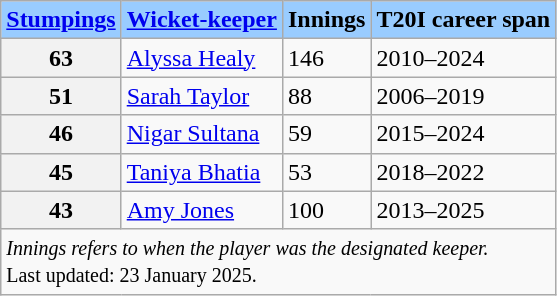<table class="wikitable">
<tr>
<th style="background-color:#99ccff;" scope="col"><a href='#'>Stumpings</a></th>
<th style="background-color:#99ccff;" scope="col"><a href='#'>Wicket-keeper</a></th>
<th style="background-color:#99ccff;" scope="col">Innings</th>
<th style="background-color:#99ccff;" scope="col">T20I career span</th>
</tr>
<tr>
<th scope="row">63</th>
<td> <a href='#'>Alyssa Healy</a></td>
<td>146</td>
<td>2010–2024</td>
</tr>
<tr>
<th scope="row">51</th>
<td> <a href='#'>Sarah Taylor</a></td>
<td>88</td>
<td>2006–2019</td>
</tr>
<tr>
<th scope=row>46</th>
<td> <a href='#'>Nigar Sultana</a></td>
<td>59</td>
<td>2015–2024</td>
</tr>
<tr>
<th scope="row">45</th>
<td> <a href='#'>Taniya Bhatia</a></td>
<td>53</td>
<td>2018–2022</td>
</tr>
<tr>
<th scope="row">43</th>
<td> <a href='#'>Amy Jones</a></td>
<td>100</td>
<td>2013–2025</td>
</tr>
<tr>
<td scope="row" colspan="4" style="text-align:left;"><small><em>Innings refers to when the player was the designated keeper.</em></small><br><small>Last updated: 23 January 2025.</small></td>
</tr>
</table>
